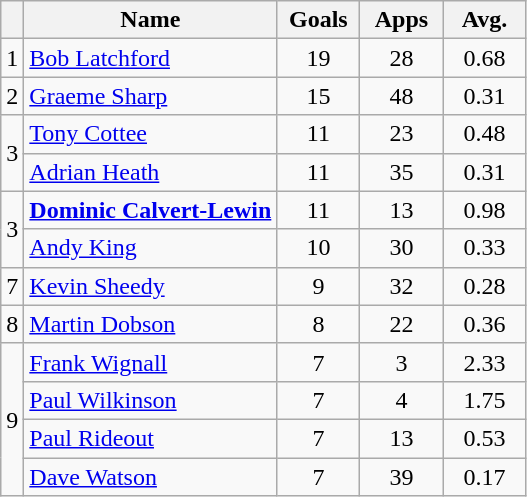<table class="wikitable" style="text-align: center;">
<tr>
<th></th>
<th>Name</th>
<th style="width: 3em;">Goals</th>
<th style="width: 3em;">Apps</th>
<th style="width: 3em;">Avg.</th>
</tr>
<tr>
<td style="text-align:right;">1</td>
<td style="text-align:left;"> <a href='#'>Bob Latchford</a></td>
<td>19</td>
<td>28</td>
<td>0.68</td>
</tr>
<tr>
<td style="text-align:right;">2</td>
<td style="text-align:left;"> <a href='#'>Graeme Sharp</a></td>
<td>15</td>
<td>48</td>
<td>0.31</td>
</tr>
<tr>
<td style="text-align:right;" rowspan=2>3</td>
<td style="text-align:left;"> <a href='#'>Tony Cottee</a></td>
<td>11</td>
<td>23</td>
<td>0.48</td>
</tr>
<tr>
<td style="text-align:left;"> <a href='#'>Adrian Heath</a></td>
<td>11</td>
<td>35</td>
<td>0.31</td>
</tr>
<tr>
<td style="text-align:right;" rowspan=2>3</td>
<td style="text-align:left;"> <strong><a href='#'>Dominic Calvert-Lewin</a></strong></td>
<td>11</td>
<td>13</td>
<td>0.98</td>
</tr>
<tr>
<td style="text-align:left;"> <a href='#'>Andy King</a></td>
<td>10</td>
<td>30</td>
<td>0.33</td>
</tr>
<tr>
<td style="text-align:right;">7</td>
<td style="text-align:left;"> <a href='#'>Kevin Sheedy</a></td>
<td>9</td>
<td>32</td>
<td>0.28</td>
</tr>
<tr>
<td style="text-align:right;">8</td>
<td style="text-align:left;"> <a href='#'>Martin Dobson</a></td>
<td>8</td>
<td>22</td>
<td>0.36</td>
</tr>
<tr>
<td style="text-align:right;" rowspan=4>9</td>
<td style="text-align:left;"> <a href='#'>Frank Wignall</a></td>
<td>7</td>
<td>3</td>
<td>2.33</td>
</tr>
<tr>
<td style="text-align:left;"> <a href='#'>Paul Wilkinson</a></td>
<td>7</td>
<td>4</td>
<td>1.75</td>
</tr>
<tr>
<td style="text-align:left;"> <a href='#'>Paul Rideout</a></td>
<td>7</td>
<td>13</td>
<td>0.53</td>
</tr>
<tr>
<td style="text-align:left;"> <a href='#'>Dave Watson</a></td>
<td>7</td>
<td>39</td>
<td>0.17</td>
</tr>
</table>
